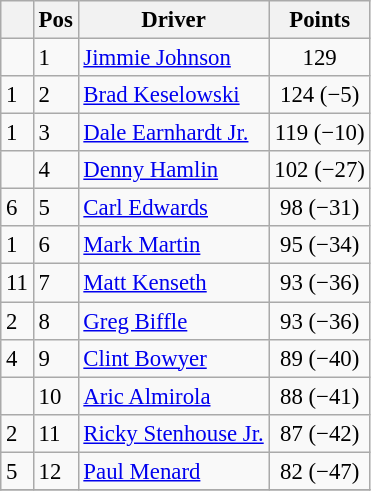<table class="wikitable " style="font-size: 95%;">
<tr>
<th></th>
<th>Pos</th>
<th>Driver</th>
<th>Points</th>
</tr>
<tr>
<td align="left"></td>
<td>1</td>
<td><a href='#'>Jimmie Johnson</a></td>
<td style="text-align:center;">129</td>
</tr>
<tr>
<td align="left"> 1</td>
<td>2</td>
<td><a href='#'>Brad Keselowski</a></td>
<td style="text-align:center;">124 (−5)</td>
</tr>
<tr>
<td align="left"> 1</td>
<td>3</td>
<td><a href='#'>Dale Earnhardt Jr.</a></td>
<td style="text-align:center;">119 (−10)</td>
</tr>
<tr>
<td align="left"></td>
<td>4</td>
<td><a href='#'>Denny Hamlin</a></td>
<td style="text-align:center;">102 (−27)</td>
</tr>
<tr>
<td align="left"> 6</td>
<td>5</td>
<td><a href='#'>Carl Edwards</a></td>
<td style="text-align:center;">98 (−31)</td>
</tr>
<tr>
<td align="left"> 1</td>
<td>6</td>
<td><a href='#'>Mark Martin</a></td>
<td style="text-align:center;">95 (−34)</td>
</tr>
<tr>
<td align="left"> 11</td>
<td>7</td>
<td><a href='#'>Matt Kenseth</a></td>
<td style="text-align:center;">93 (−36)</td>
</tr>
<tr>
<td align="left"> 2</td>
<td>8</td>
<td><a href='#'>Greg Biffle</a></td>
<td style="text-align:center;">93 (−36)</td>
</tr>
<tr>
<td align="left"> 4</td>
<td>9</td>
<td><a href='#'>Clint Bowyer</a></td>
<td style="text-align:center;">89 (−40)</td>
</tr>
<tr>
<td align="left"></td>
<td>10</td>
<td><a href='#'>Aric Almirola</a></td>
<td style="text-align:center;">88 (−41)</td>
</tr>
<tr>
<td align="left"> 2</td>
<td>11</td>
<td><a href='#'>Ricky Stenhouse Jr.</a></td>
<td style="text-align:center;">87 (−42)</td>
</tr>
<tr>
<td align="left"> 5</td>
<td>12</td>
<td><a href='#'>Paul Menard</a></td>
<td style="text-align:center;">82 (−47)</td>
</tr>
<tr>
</tr>
</table>
